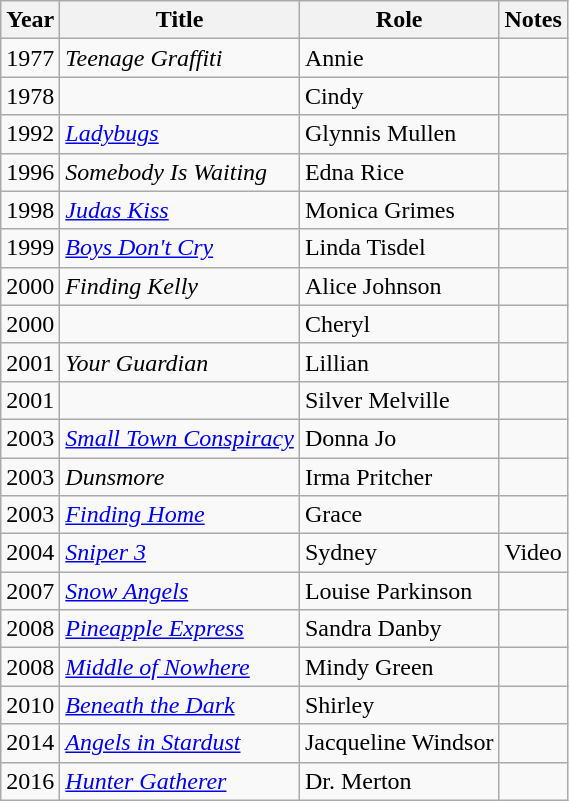<table class="wikitable sortable">
<tr>
<th>Year</th>
<th>Title</th>
<th>Role</th>
<th class="unsortable">Notes</th>
</tr>
<tr>
<td>1977</td>
<td><em>Teenage Graffiti</em></td>
<td>Annie</td>
<td></td>
</tr>
<tr>
<td>1978</td>
<td><em></em></td>
<td>Cindy</td>
<td></td>
</tr>
<tr>
<td>1992</td>
<td><em><a href='#'>Ladybugs</a></em></td>
<td>Glynnis Mullen</td>
<td></td>
</tr>
<tr>
<td>1996</td>
<td><em>Somebody Is Waiting</em></td>
<td>Edna Rice</td>
<td></td>
</tr>
<tr>
<td>1998</td>
<td><em><a href='#'>Judas Kiss</a></em></td>
<td>Monica Grimes</td>
<td></td>
</tr>
<tr>
<td>1999</td>
<td><em><a href='#'>Boys Don't Cry</a></em></td>
<td>Linda Tisdel</td>
<td></td>
</tr>
<tr>
<td>2000</td>
<td><em>Finding Kelly</em></td>
<td>Alice Johnson</td>
<td></td>
</tr>
<tr>
<td>2000</td>
<td><em></em></td>
<td>Cheryl</td>
<td></td>
</tr>
<tr>
<td>2001</td>
<td><em>Your Guardian</em></td>
<td>Lillian</td>
<td></td>
</tr>
<tr>
<td>2001</td>
<td><em></em></td>
<td>Silver Melville</td>
<td></td>
</tr>
<tr>
<td>2003</td>
<td><em><a href='#'>Small Town Conspiracy</a></em></td>
<td>Donna Jo</td>
<td></td>
</tr>
<tr>
<td>2003</td>
<td><em>Dunsmore</em></td>
<td>Irma Pritcher</td>
<td></td>
</tr>
<tr>
<td>2003</td>
<td><em><a href='#'>Finding Home</a></em></td>
<td>Grace</td>
<td></td>
</tr>
<tr>
<td>2004</td>
<td><em><a href='#'>Sniper 3</a></em></td>
<td>Sydney</td>
<td>Video</td>
</tr>
<tr>
<td>2007</td>
<td><em><a href='#'>Snow Angels</a></em></td>
<td>Louise Parkinson</td>
<td></td>
</tr>
<tr>
<td>2008</td>
<td><em><a href='#'>Pineapple Express</a></em></td>
<td>Sandra Danby</td>
<td></td>
</tr>
<tr>
<td>2008</td>
<td><em><a href='#'>Middle of Nowhere</a></em></td>
<td>Mindy Green</td>
<td></td>
</tr>
<tr>
<td>2010</td>
<td><em><a href='#'>Beneath the Dark</a></em></td>
<td>Shirley</td>
<td></td>
</tr>
<tr>
<td>2014</td>
<td><em><a href='#'>Angels in Stardust</a></em></td>
<td>Jacqueline Windsor</td>
<td></td>
</tr>
<tr>
<td>2016</td>
<td><em><a href='#'>Hunter Gatherer</a></em></td>
<td>Dr. Merton</td>
<td></td>
</tr>
</table>
